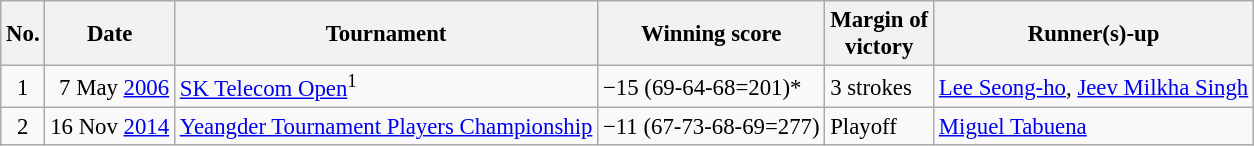<table class="wikitable" style="font-size:95%;">
<tr>
<th>No.</th>
<th>Date</th>
<th>Tournament</th>
<th>Winning score</th>
<th>Margin of<br>victory</th>
<th>Runner(s)-up</th>
</tr>
<tr>
<td align=center>1</td>
<td align=right>7 May <a href='#'>2006</a></td>
<td><a href='#'>SK Telecom Open</a><sup>1</sup></td>
<td>−15 (69-64-68=201)*</td>
<td>3 strokes</td>
<td> <a href='#'>Lee Seong-ho</a>,  <a href='#'>Jeev Milkha Singh</a></td>
</tr>
<tr>
<td align=center>2</td>
<td align=right>16 Nov <a href='#'>2014</a></td>
<td><a href='#'>Yeangder Tournament Players Championship</a></td>
<td>−11 (67-73-68-69=277)</td>
<td>Playoff</td>
<td> <a href='#'>Miguel Tabuena</a></td>
</tr>
</table>
